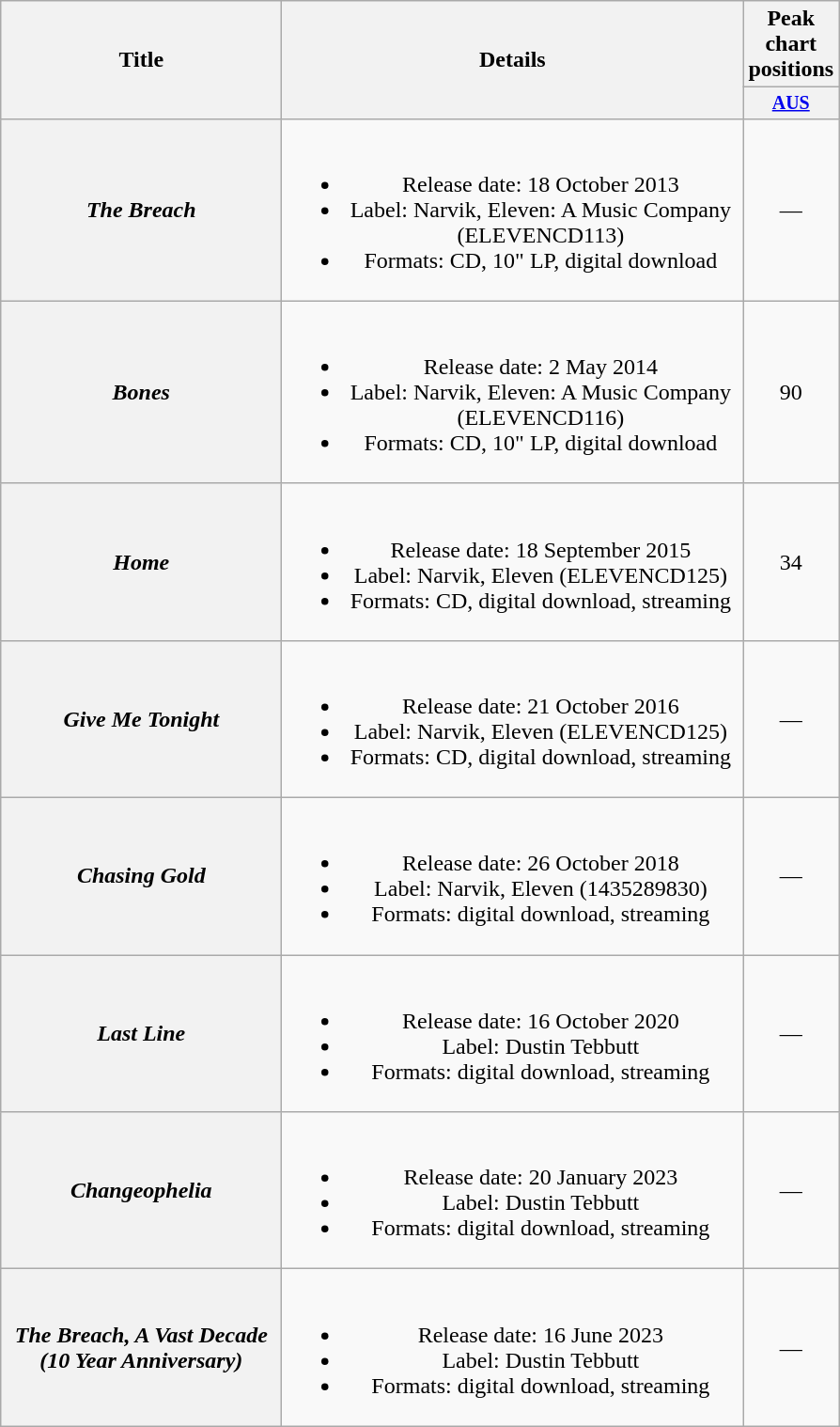<table class="wikitable plainrowheaders" style="text-align:center;">
<tr>
<th rowspan="2" style="width:12em;">Title</th>
<th rowspan="2" style="width:20em;">Details</th>
<th colspan="1">Peak chart positions</th>
</tr>
<tr style="font-size:smaller;">
<th width="50"><a href='#'>AUS</a><br></th>
</tr>
<tr>
<th scope="row"><em>The Breach</em></th>
<td><br><ul><li>Release date: 18 October 2013</li><li>Label: Narvik, Eleven: A Music Company (ELEVENCD113)</li><li>Formats: CD, 10" LP, digital download</li></ul></td>
<td>—</td>
</tr>
<tr>
<th scope="row"><em>Bones</em></th>
<td><br><ul><li>Release date: 2 May 2014</li><li>Label: Narvik, Eleven: A Music Company (ELEVENCD116)</li><li>Formats: CD, 10" LP, digital download</li></ul></td>
<td>90</td>
</tr>
<tr>
<th scope="row"><em>Home</em></th>
<td><br><ul><li>Release date: 18 September 2015</li><li>Label: Narvik, Eleven (ELEVENCD125)</li><li>Formats: CD, digital download, streaming</li></ul></td>
<td>34</td>
</tr>
<tr>
<th scope="row"><em>Give Me Tonight</em></th>
<td><br><ul><li>Release date: 21 October 2016</li><li>Label: Narvik, Eleven (ELEVENCD125)</li><li>Formats: CD, digital download, streaming</li></ul></td>
<td>—</td>
</tr>
<tr>
<th scope="row"><em>Chasing Gold</em></th>
<td><br><ul><li>Release date: 26 October 2018</li><li>Label: Narvik, Eleven (1435289830)</li><li>Formats: digital download, streaming</li></ul></td>
<td>—</td>
</tr>
<tr>
<th scope="row"><em>Last Line</em></th>
<td><br><ul><li>Release date: 16 October 2020</li><li>Label: Dustin Tebbutt</li><li>Formats: digital download, streaming</li></ul></td>
<td>—</td>
</tr>
<tr>
<th scope="row"><em>Changeophelia</em></th>
<td><br><ul><li>Release date: 20 January 2023</li><li>Label: Dustin Tebbutt</li><li>Formats: digital download, streaming</li></ul></td>
<td>—</td>
</tr>
<tr>
<th scope="row"><em>The Breach, A Vast Decade (10 Year Anniversary)</em></th>
<td><br><ul><li>Release date: 16 June 2023</li><li>Label: Dustin Tebbutt</li><li>Formats: digital download, streaming</li></ul></td>
<td>—</td>
</tr>
</table>
